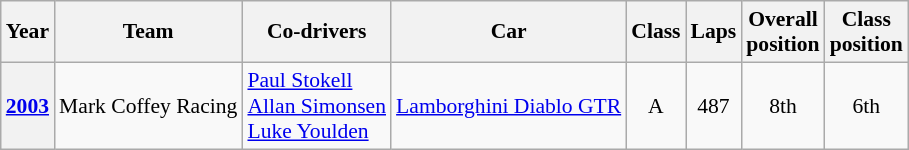<table class="wikitable" style="text-align:center; font-size:90%">
<tr>
<th>Year</th>
<th>Team</th>
<th>Co-drivers</th>
<th>Car</th>
<th>Class</th>
<th>Laps</th>
<th>Overall<br>position</th>
<th>Class<br>position</th>
</tr>
<tr>
<th><a href='#'>2003</a></th>
<td align="left"> Mark Coffey Racing</td>
<td align="left"> <a href='#'>Paul Stokell</a><br> <a href='#'>Allan Simonsen</a><br> <a href='#'>Luke Youlden</a></td>
<td align="left"><a href='#'>Lamborghini Diablo GTR</a></td>
<td>A</td>
<td>487</td>
<td>8th</td>
<td>6th</td>
</tr>
</table>
